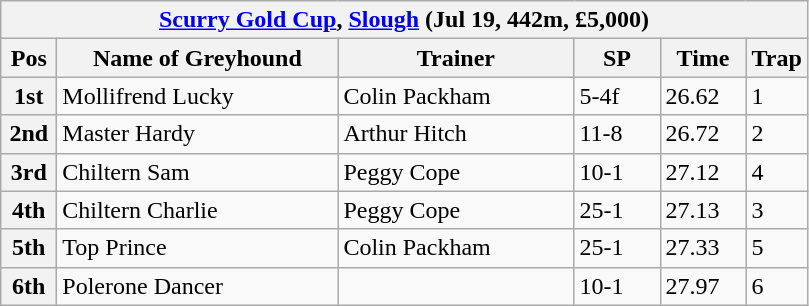<table class="wikitable">
<tr>
<th colspan="6"><a href='#'>Scurry Gold Cup</a>, <a href='#'>Slough</a> (Jul 19, 442m, £5,000)</th>
</tr>
<tr>
<th width=30>Pos</th>
<th width=180>Name of Greyhound</th>
<th width=150>Trainer</th>
<th width=50>SP</th>
<th width=50>Time</th>
<th width=30>Trap</th>
</tr>
<tr>
<th>1st</th>
<td>Mollifrend Lucky</td>
<td>Colin Packham</td>
<td>5-4f</td>
<td>26.62</td>
<td>1</td>
</tr>
<tr>
<th>2nd</th>
<td>Master Hardy</td>
<td>Arthur Hitch</td>
<td>11-8</td>
<td>26.72</td>
<td>2</td>
</tr>
<tr>
<th>3rd</th>
<td>Chiltern Sam</td>
<td>Peggy Cope</td>
<td>10-1</td>
<td>27.12</td>
<td>4</td>
</tr>
<tr>
<th>4th</th>
<td>Chiltern Charlie</td>
<td>Peggy Cope</td>
<td>25-1</td>
<td>27.13</td>
<td>3</td>
</tr>
<tr>
<th>5th</th>
<td>Top Prince</td>
<td>Colin Packham</td>
<td>25-1</td>
<td>27.33</td>
<td>5</td>
</tr>
<tr>
<th>6th</th>
<td>Polerone Dancer</td>
<td></td>
<td>10-1</td>
<td>27.97</td>
<td>6</td>
</tr>
</table>
